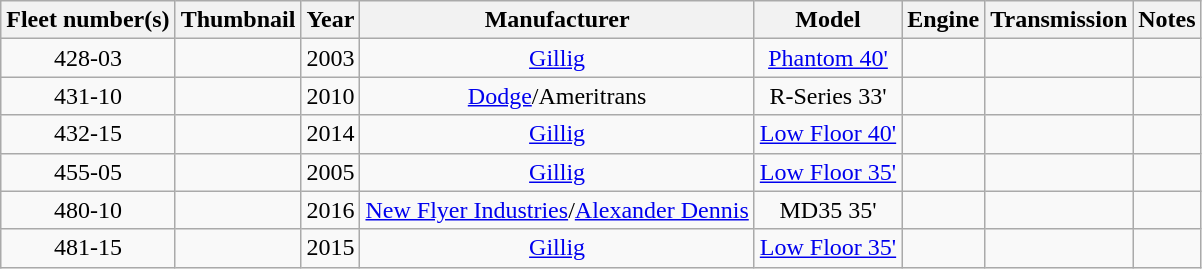<table class=wikitable>
<tr>
<th>Fleet number(s)</th>
<th>Thumbnail</th>
<th>Year</th>
<th>Manufacturer</th>
<th>Model</th>
<th>Engine</th>
<th>Transmission</th>
<th>Notes</th>
</tr>
<tr align="center">
<td>428-03</td>
<td></td>
<td>2003</td>
<td><a href='#'>Gillig</a></td>
<td><a href='#'>Phantom 40'</a></td>
<td></td>
<td></td>
<td></td>
</tr>
<tr align="center">
<td>431-10</td>
<td></td>
<td>2010</td>
<td><a href='#'>Dodge</a>/Ameritrans</td>
<td>R-Series 33'</td>
<td></td>
<td></td>
<td></td>
</tr>
<tr align="center">
<td>432-15</td>
<td></td>
<td>2014</td>
<td><a href='#'>Gillig</a></td>
<td><a href='#'>Low Floor 40'</a></td>
<td></td>
<td></td>
<td></td>
</tr>
<tr align="center">
<td>455-05</td>
<td></td>
<td>2005</td>
<td><a href='#'>Gillig</a></td>
<td><a href='#'>Low Floor 35'</a></td>
<td></td>
<td></td>
<td></td>
</tr>
<tr align="center">
<td>480-10</td>
<td></td>
<td>2016</td>
<td><a href='#'>New Flyer Industries</a>/<a href='#'>Alexander Dennis</a></td>
<td>MD35 35'</td>
<td></td>
<td></td>
<td></td>
</tr>
<tr align="center">
<td>481-15</td>
<td></td>
<td>2015</td>
<td><a href='#'>Gillig</a></td>
<td><a href='#'>Low Floor 35'</a></td>
<td></td>
<td></td>
<td></td>
</tr>
</table>
